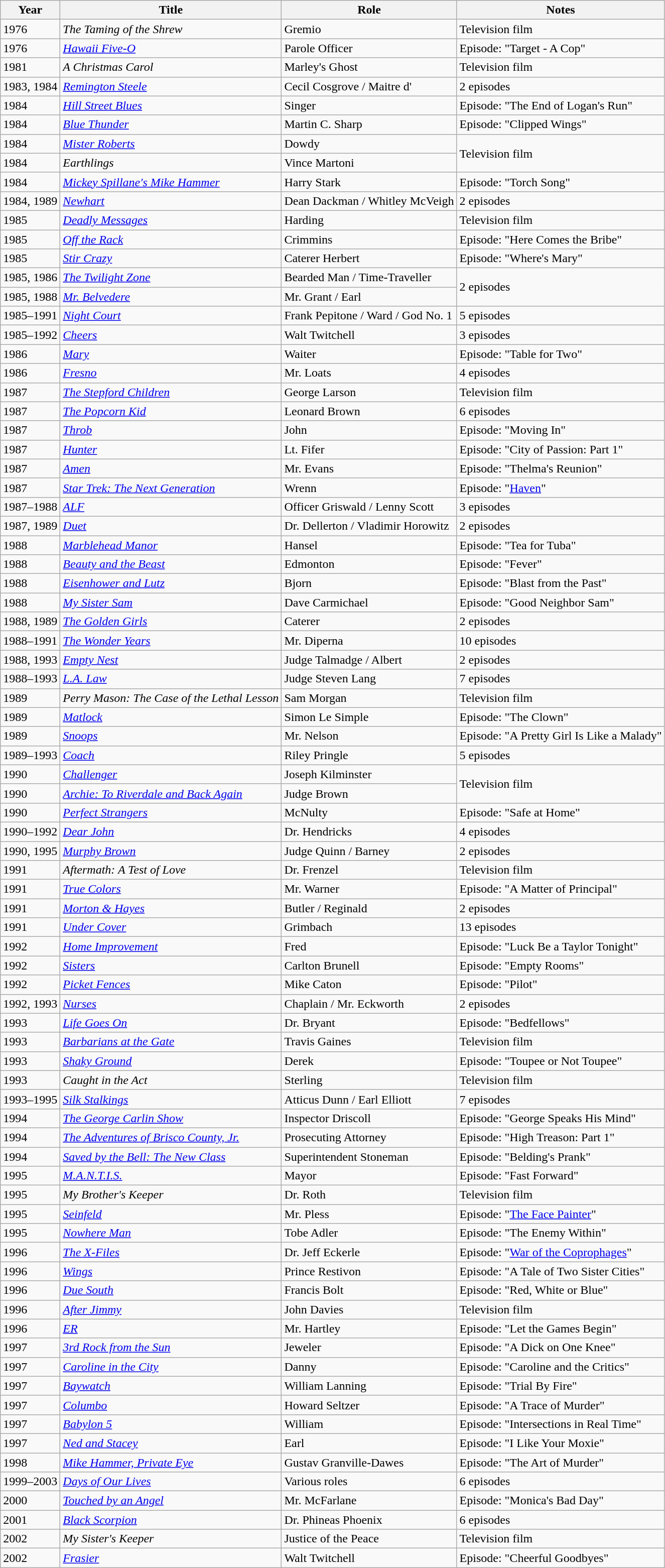<table class="wikitable sortable">
<tr>
<th>Year</th>
<th>Title</th>
<th>Role</th>
<th>Notes</th>
</tr>
<tr>
<td>1976</td>
<td><em>The Taming of the Shrew</em></td>
<td>Gremio</td>
<td>Television film</td>
</tr>
<tr>
<td>1976</td>
<td><a href='#'><em>Hawaii Five-O</em></a></td>
<td>Parole Officer</td>
<td>Episode: "Target - A Cop"</td>
</tr>
<tr>
<td>1981</td>
<td><em>A Christmas Carol</em></td>
<td>Marley's Ghost</td>
<td>Television film</td>
</tr>
<tr>
<td>1983, 1984</td>
<td><em><a href='#'>Remington Steele</a></em></td>
<td>Cecil Cosgrove / Maitre d'</td>
<td>2 episodes</td>
</tr>
<tr>
<td>1984</td>
<td><em><a href='#'>Hill Street Blues</a></em></td>
<td>Singer</td>
<td>Episode: "The End of Logan's Run"</td>
</tr>
<tr>
<td>1984</td>
<td><a href='#'><em>Blue Thunder</em></a></td>
<td>Martin C. Sharp</td>
<td>Episode: "Clipped Wings"</td>
</tr>
<tr>
<td>1984</td>
<td><a href='#'><em>Mister Roberts</em></a></td>
<td>Dowdy</td>
<td rowspan="2">Television film</td>
</tr>
<tr>
<td>1984</td>
<td><em>Earthlings</em></td>
<td>Vince Martoni</td>
</tr>
<tr>
<td>1984</td>
<td><a href='#'><em>Mickey Spillane's Mike Hammer</em></a></td>
<td>Harry Stark</td>
<td>Episode: "Torch Song"</td>
</tr>
<tr>
<td>1984, 1989</td>
<td><em><a href='#'>Newhart</a></em></td>
<td>Dean Dackman / Whitley McVeigh</td>
<td>2 episodes</td>
</tr>
<tr>
<td>1985</td>
<td><em><a href='#'>Deadly Messages</a></em></td>
<td>Harding</td>
<td>Television film</td>
</tr>
<tr>
<td>1985</td>
<td><em><a href='#'>Off the Rack</a></em></td>
<td>Crimmins</td>
<td>Episode: "Here Comes the Bribe"</td>
</tr>
<tr>
<td>1985</td>
<td><a href='#'><em>Stir Crazy</em></a></td>
<td>Caterer Herbert</td>
<td>Episode: "Where's Mary"</td>
</tr>
<tr>
<td>1985, 1986</td>
<td><a href='#'><em>The Twilight Zone</em></a></td>
<td>Bearded Man / Time-Traveller</td>
<td rowspan="2">2 episodes</td>
</tr>
<tr>
<td>1985, 1988</td>
<td><em><a href='#'>Mr. Belvedere</a></em></td>
<td>Mr. Grant / Earl</td>
</tr>
<tr>
<td>1985–1991</td>
<td><em><a href='#'>Night Court</a></em></td>
<td>Frank Pepitone / Ward / God No. 1</td>
<td>5 episodes</td>
</tr>
<tr>
<td>1985–1992</td>
<td><em><a href='#'>Cheers</a></em></td>
<td>Walt Twitchell</td>
<td>3 episodes</td>
</tr>
<tr>
<td>1986</td>
<td><a href='#'><em>Mary</em></a></td>
<td>Waiter</td>
<td>Episode: "Table for Two"</td>
</tr>
<tr>
<td>1986</td>
<td><a href='#'><em>Fresno</em></a></td>
<td>Mr. Loats</td>
<td>4 episodes</td>
</tr>
<tr>
<td>1987</td>
<td><em><a href='#'>The Stepford Children</a></em></td>
<td>George Larson</td>
<td>Television film</td>
</tr>
<tr>
<td>1987</td>
<td><em><a href='#'>The Popcorn Kid</a></em></td>
<td>Leonard Brown</td>
<td>6 episodes</td>
</tr>
<tr>
<td>1987</td>
<td><em><a href='#'>Throb</a></em></td>
<td>John</td>
<td>Episode: "Moving In"</td>
</tr>
<tr>
<td>1987</td>
<td><a href='#'><em>Hunter</em></a></td>
<td>Lt. Fifer</td>
<td>Episode: "City of Passion: Part 1"</td>
</tr>
<tr>
<td>1987</td>
<td><a href='#'><em>Amen</em></a></td>
<td>Mr. Evans</td>
<td>Episode: "Thelma's Reunion"</td>
</tr>
<tr>
<td>1987</td>
<td><em><a href='#'>Star Trek: The Next Generation</a></em></td>
<td>Wrenn</td>
<td>Episode: "<a href='#'>Haven</a>"</td>
</tr>
<tr>
<td>1987–1988</td>
<td><a href='#'><em>ALF</em></a></td>
<td>Officer Griswald / Lenny Scott</td>
<td>3 episodes</td>
</tr>
<tr>
<td>1987, 1989</td>
<td><a href='#'><em>Duet</em></a></td>
<td>Dr. Dellerton / Vladimir Horowitz</td>
<td>2 episodes</td>
</tr>
<tr>
<td>1988</td>
<td><em><a href='#'>Marblehead Manor</a></em></td>
<td>Hansel</td>
<td>Episode: "Tea for Tuba"</td>
</tr>
<tr>
<td>1988</td>
<td><a href='#'><em>Beauty and the Beast</em></a></td>
<td>Edmonton</td>
<td>Episode: "Fever"</td>
</tr>
<tr>
<td>1988</td>
<td><em><a href='#'>Eisenhower and Lutz</a></em></td>
<td>Bjorn</td>
<td>Episode: "Blast from the Past"</td>
</tr>
<tr>
<td>1988</td>
<td><em><a href='#'>My Sister Sam</a></em></td>
<td>Dave Carmichael</td>
<td>Episode: "Good Neighbor Sam"</td>
</tr>
<tr>
<td>1988, 1989</td>
<td><em><a href='#'>The Golden Girls</a></em></td>
<td>Caterer</td>
<td>2 episodes</td>
</tr>
<tr>
<td>1988–1991</td>
<td><em><a href='#'>The Wonder Years</a></em></td>
<td>Mr. Diperna</td>
<td>10 episodes</td>
</tr>
<tr>
<td>1988, 1993</td>
<td><em><a href='#'>Empty Nest</a></em></td>
<td>Judge Talmadge / Albert</td>
<td>2 episodes</td>
</tr>
<tr>
<td>1988–1993</td>
<td><em><a href='#'>L.A. Law</a></em></td>
<td>Judge Steven Lang</td>
<td>7 episodes</td>
</tr>
<tr>
<td>1989</td>
<td><em>Perry Mason: The Case of the Lethal Lesson</em></td>
<td>Sam Morgan</td>
<td>Television film</td>
</tr>
<tr>
<td>1989</td>
<td><a href='#'><em>Matlock</em></a></td>
<td>Simon Le Simple</td>
<td>Episode: "The Clown"</td>
</tr>
<tr>
<td>1989</td>
<td><a href='#'><em>Snoops</em></a></td>
<td>Mr. Nelson</td>
<td>Episode: "A Pretty Girl Is Like a Malady"</td>
</tr>
<tr>
<td>1989–1993</td>
<td><a href='#'><em>Coach</em></a></td>
<td>Riley Pringle</td>
<td>5 episodes</td>
</tr>
<tr>
<td>1990</td>
<td><a href='#'><em>Challenger</em></a></td>
<td>Joseph Kilminster</td>
<td rowspan="2">Television film</td>
</tr>
<tr>
<td>1990</td>
<td><em><a href='#'>Archie: To Riverdale and Back Again</a></em></td>
<td>Judge Brown</td>
</tr>
<tr>
<td>1990</td>
<td><a href='#'><em>Perfect Strangers</em></a></td>
<td>McNulty</td>
<td>Episode: "Safe at Home"</td>
</tr>
<tr>
<td>1990–1992</td>
<td><a href='#'><em>Dear John</em></a></td>
<td>Dr. Hendricks</td>
<td>4 episodes</td>
</tr>
<tr>
<td>1990, 1995</td>
<td><em><a href='#'>Murphy Brown</a></em></td>
<td>Judge Quinn / Barney</td>
<td>2 episodes</td>
</tr>
<tr>
<td>1991</td>
<td><em>Aftermath: A Test of Love</em></td>
<td>Dr. Frenzel</td>
<td>Television film</td>
</tr>
<tr>
<td>1991</td>
<td><a href='#'><em>True Colors</em></a></td>
<td>Mr. Warner</td>
<td>Episode: "A Matter of Principal"</td>
</tr>
<tr>
<td>1991</td>
<td><em><a href='#'>Morton & Hayes</a></em></td>
<td>Butler / Reginald</td>
<td>2 episodes</td>
</tr>
<tr>
<td>1991</td>
<td><a href='#'><em>Under Cover</em></a></td>
<td>Grimbach</td>
<td>13 episodes</td>
</tr>
<tr>
<td>1992</td>
<td><a href='#'><em>Home Improvement</em></a></td>
<td>Fred</td>
<td>Episode: "Luck Be a Taylor Tonight"</td>
</tr>
<tr>
<td>1992</td>
<td><a href='#'><em>Sisters</em></a></td>
<td>Carlton Brunell</td>
<td>Episode: "Empty Rooms"</td>
</tr>
<tr>
<td>1992</td>
<td><em><a href='#'>Picket Fences</a></em></td>
<td>Mike Caton</td>
<td>Episode: "Pilot"</td>
</tr>
<tr>
<td>1992, 1993</td>
<td><a href='#'><em>Nurses</em></a></td>
<td>Chaplain / Mr. Eckworth</td>
<td>2 episodes</td>
</tr>
<tr>
<td>1993</td>
<td><a href='#'><em>Life Goes On</em></a></td>
<td>Dr. Bryant</td>
<td>Episode: "Bedfellows"</td>
</tr>
<tr>
<td>1993</td>
<td><a href='#'><em>Barbarians at the Gate</em></a></td>
<td>Travis Gaines</td>
<td>Television film</td>
</tr>
<tr>
<td>1993</td>
<td><em><a href='#'>Shaky Ground</a></em></td>
<td>Derek</td>
<td>Episode: "Toupee or Not Toupee"</td>
</tr>
<tr>
<td>1993</td>
<td><em>Caught in the Act</em></td>
<td>Sterling</td>
<td>Television film</td>
</tr>
<tr>
<td>1993–1995</td>
<td><em><a href='#'>Silk Stalkings</a></em></td>
<td>Atticus Dunn / Earl Elliott</td>
<td>7 episodes</td>
</tr>
<tr>
<td>1994</td>
<td><em><a href='#'>The George Carlin Show</a></em></td>
<td>Inspector Driscoll</td>
<td>Episode: "George Speaks His Mind"</td>
</tr>
<tr>
<td>1994</td>
<td><em><a href='#'>The Adventures of Brisco County, Jr.</a></em></td>
<td>Prosecuting Attorney</td>
<td>Episode: "High Treason: Part 1"</td>
</tr>
<tr>
<td>1994</td>
<td><em><a href='#'>Saved by the Bell: The New Class</a></em></td>
<td>Superintendent Stoneman</td>
<td>Episode: "Belding's Prank"</td>
</tr>
<tr>
<td>1995</td>
<td><em><a href='#'>M.A.N.T.I.S.</a></em></td>
<td>Mayor</td>
<td>Episode: "Fast Forward"</td>
</tr>
<tr>
<td>1995</td>
<td><em>My Brother's Keeper</em></td>
<td>Dr. Roth</td>
<td>Television film</td>
</tr>
<tr>
<td>1995</td>
<td><em><a href='#'>Seinfeld</a></em></td>
<td>Mr. Pless</td>
<td>Episode: "<a href='#'>The Face Painter</a>"</td>
</tr>
<tr>
<td>1995</td>
<td><a href='#'><em>Nowhere Man</em></a></td>
<td>Tobe Adler</td>
<td>Episode: "The Enemy Within"</td>
</tr>
<tr>
<td>1996</td>
<td><em><a href='#'>The X-Files</a></em></td>
<td>Dr. Jeff Eckerle</td>
<td>Episode: "<a href='#'>War of the Coprophages</a>"</td>
</tr>
<tr>
<td>1996</td>
<td><a href='#'><em>Wings</em></a></td>
<td>Prince Restivon</td>
<td>Episode: "A Tale of Two Sister Cities"</td>
</tr>
<tr>
<td>1996</td>
<td><em><a href='#'>Due South</a></em></td>
<td>Francis Bolt</td>
<td>Episode: "Red, White or Blue"</td>
</tr>
<tr>
<td>1996</td>
<td><em><a href='#'>After Jimmy</a></em></td>
<td>John Davies</td>
<td>Television film</td>
</tr>
<tr>
<td>1996</td>
<td><a href='#'><em>ER</em></a></td>
<td>Mr. Hartley</td>
<td>Episode: "Let the Games Begin"</td>
</tr>
<tr>
<td>1997</td>
<td><em><a href='#'>3rd Rock from the Sun</a></em></td>
<td>Jeweler</td>
<td>Episode: "A Dick on One Knee"</td>
</tr>
<tr>
<td>1997</td>
<td><em><a href='#'>Caroline in the City</a></em></td>
<td>Danny</td>
<td>Episode: "Caroline and the Critics"</td>
</tr>
<tr>
<td>1997</td>
<td><em><a href='#'>Baywatch</a></em></td>
<td>William Lanning</td>
<td>Episode: "Trial By Fire"</td>
</tr>
<tr>
<td>1997</td>
<td><em><a href='#'>Columbo</a></em></td>
<td>Howard Seltzer</td>
<td>Episode: "A Trace of Murder"</td>
</tr>
<tr>
<td>1997</td>
<td><em><a href='#'>Babylon 5</a></em></td>
<td>William</td>
<td>Episode: "Intersections in Real Time"</td>
</tr>
<tr>
<td>1997</td>
<td><em><a href='#'>Ned and Stacey</a></em></td>
<td>Earl</td>
<td>Episode: "I Like Your Moxie"</td>
</tr>
<tr>
<td>1998</td>
<td><em><a href='#'>Mike Hammer, Private Eye</a></em></td>
<td>Gustav Granville-Dawes</td>
<td>Episode: "The Art of Murder"</td>
</tr>
<tr>
<td>1999–2003</td>
<td><em><a href='#'>Days of Our Lives</a></em></td>
<td>Various roles</td>
<td>6 episodes</td>
</tr>
<tr>
<td>2000</td>
<td><em><a href='#'>Touched by an Angel</a></em></td>
<td>Mr. McFarlane</td>
<td>Episode: "Monica's Bad Day"</td>
</tr>
<tr>
<td>2001</td>
<td><a href='#'><em>Black Scorpion</em></a></td>
<td>Dr. Phineas Phoenix</td>
<td>6 episodes</td>
</tr>
<tr>
<td>2002</td>
<td><em>My Sister's Keeper</em></td>
<td>Justice of the Peace</td>
<td>Television film</td>
</tr>
<tr>
<td>2002</td>
<td><em><a href='#'>Frasier</a></em></td>
<td>Walt Twitchell</td>
<td>Episode: "Cheerful Goodbyes"</td>
</tr>
</table>
